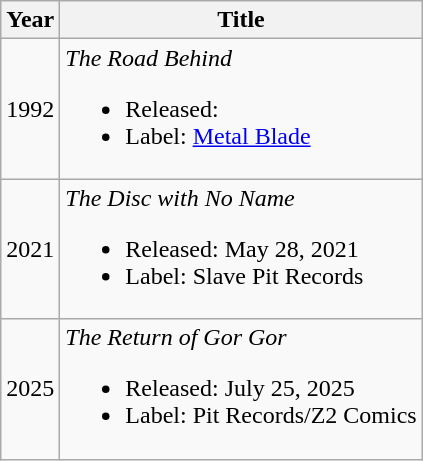<table class="wikitable">
<tr>
<th>Year</th>
<th>Title</th>
</tr>
<tr>
<td>1992</td>
<td><em>The Road Behind</em><br><ul><li>Released:</li><li>Label: <a href='#'>Metal Blade</a></li></ul></td>
</tr>
<tr>
<td>2021</td>
<td><em>The Disc with No Name</em><br><ul><li>Released: May 28, 2021</li><li>Label: Slave Pit Records</li></ul></td>
</tr>
<tr>
<td>2025</td>
<td><em>The Return of Gor Gor</em><br><ul><li>Released: July 25, 2025</li><li>Label: Pit Records/Z2 Comics</li></ul></td>
</tr>
</table>
